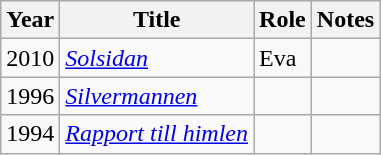<table class="wikitable sortable">
<tr>
<th>Year</th>
<th>Title</th>
<th>Role</th>
<th class="unsortable">Notes</th>
</tr>
<tr>
<td>2010</td>
<td><em><a href='#'>Solsidan</a></em></td>
<td>Eva</td>
<td></td>
</tr>
<tr>
<td>1996</td>
<td><em><a href='#'>Silvermannen</a></em></td>
<td></td>
<td></td>
</tr>
<tr>
<td>1994</td>
<td><em><a href='#'>Rapport till himlen</a></em></td>
<td></td>
<td></td>
</tr>
</table>
